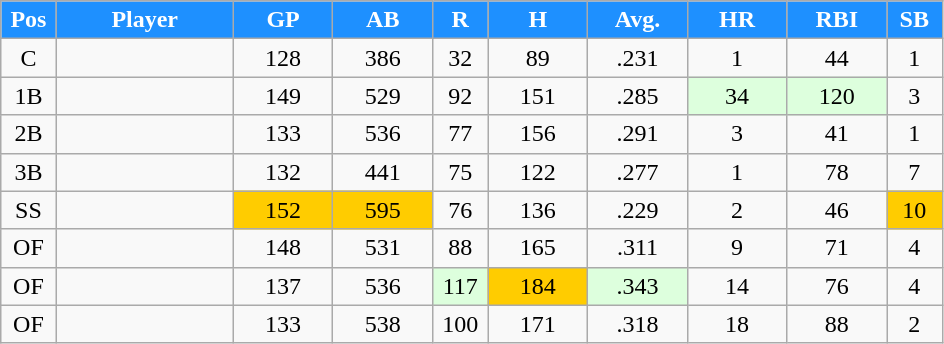<table class="wikitable sortable">
<tr>
<th style="background:#1E90FF;color:#ffffff;" width="5%">Pos</th>
<th style="background:#1E90FF;color:#ffffff;" width="16%">Player</th>
<th style="background:#1E90FF;color:#ffffff;" width="9%">GP</th>
<th style="background:#1E90FF;color:#ffffff;" width="9%">AB</th>
<th style="background:#1E90FF;color:#ffffff;" width="5%">R</th>
<th style="background:#1E90FF;color:#ffffff;" width="9%">H</th>
<th style="background:#1E90FF;color:#ffffff;" width="9%">Avg.</th>
<th style="background:#1E90FF;color:#ffffff;" width="9%">HR</th>
<th style="background:#1E90FF;color:#ffffff;" width="9%">RBI</th>
<th style="background:#1E90FF;color:#ffffff;" width="5%">SB</th>
</tr>
<tr align="center">
<td>C</td>
<td></td>
<td>128</td>
<td>386</td>
<td>32</td>
<td>89</td>
<td>.231</td>
<td>1</td>
<td>44</td>
<td>1</td>
</tr>
<tr align="center">
<td>1B</td>
<td></td>
<td>149</td>
<td>529</td>
<td>92</td>
<td>151</td>
<td>.285</td>
<td bgcolor=#DDFFDD>34</td>
<td bgcolor=#DDFFDD>120</td>
<td>3</td>
</tr>
<tr align="center">
<td>2B</td>
<td></td>
<td>133</td>
<td>536</td>
<td>77</td>
<td>156</td>
<td>.291</td>
<td>3</td>
<td>41</td>
<td>1</td>
</tr>
<tr align="center">
<td>3B</td>
<td></td>
<td>132</td>
<td>441</td>
<td>75</td>
<td>122</td>
<td>.277</td>
<td>1</td>
<td>78</td>
<td>7</td>
</tr>
<tr align="center">
<td>SS</td>
<td></td>
<td bgcolor=#ffcc00>152</td>
<td bgcolor=#ffcc00>595</td>
<td>76</td>
<td>136</td>
<td>.229</td>
<td>2</td>
<td>46</td>
<td bgcolor=#ffcc00>10</td>
</tr>
<tr align="center">
<td>OF</td>
<td></td>
<td>148</td>
<td>531</td>
<td>88</td>
<td>165</td>
<td>.311</td>
<td>9</td>
<td>71</td>
<td>4</td>
</tr>
<tr align="center">
<td>OF</td>
<td></td>
<td>137</td>
<td>536</td>
<td bgcolor=#DDFFDD>117</td>
<td bgcolor=#ffcc00>184</td>
<td bgcolor=#DDFFDD>.343</td>
<td>14</td>
<td>76</td>
<td>4</td>
</tr>
<tr align="center">
<td>OF</td>
<td></td>
<td>133</td>
<td>538</td>
<td>100</td>
<td>171</td>
<td>.318</td>
<td>18</td>
<td>88</td>
<td>2</td>
</tr>
</table>
